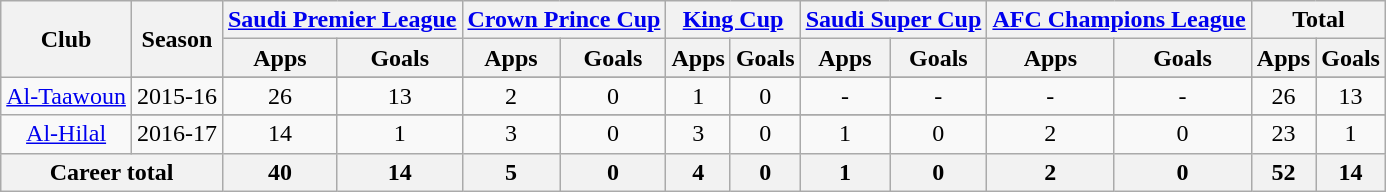<table class="wikitable" style="text-align: center;">
<tr>
<th rowspan="2">Club</th>
<th rowspan="2">Season</th>
<th colspan="2"><a href='#'>Saudi Premier League</a></th>
<th colspan="2"><a href='#'>Crown Prince Cup</a></th>
<th colspan="2"><a href='#'>King Cup</a></th>
<th colspan="2"><a href='#'>Saudi Super Cup</a></th>
<th colspan="2"><a href='#'>AFC Champions League</a></th>
<th colspan="2">Total</th>
</tr>
<tr>
<th>Apps</th>
<th>Goals</th>
<th>Apps</th>
<th>Goals</th>
<th>Apps</th>
<th>Goals</th>
<th>Apps</th>
<th>Goals</th>
<th>Apps</th>
<th>Goals</th>
<th>Apps</th>
<th>Goals</th>
</tr>
<tr>
<td rowspan="2"><a href='#'>Al-Taawoun</a></td>
</tr>
<tr>
<td>2015-16</td>
<td>26</td>
<td>13</td>
<td>2</td>
<td>0</td>
<td>1</td>
<td>0</td>
<td>-</td>
<td>-</td>
<td>-</td>
<td>-</td>
<td>26</td>
<td>13</td>
</tr>
<tr>
<td rowspan="2"><a href='#'>Al-Hilal</a></td>
</tr>
<tr>
<td>2016-17</td>
<td>14</td>
<td>1</td>
<td>3</td>
<td>0</td>
<td>3</td>
<td>0</td>
<td>1</td>
<td>0</td>
<td>2</td>
<td>0</td>
<td>23</td>
<td>1</td>
</tr>
<tr>
<th colspan=2>Career total</th>
<th>40</th>
<th>14</th>
<th>5</th>
<th>0</th>
<th>4</th>
<th>0</th>
<th>1</th>
<th>0</th>
<th>2</th>
<th>0</th>
<th>52</th>
<th>14</th>
</tr>
</table>
